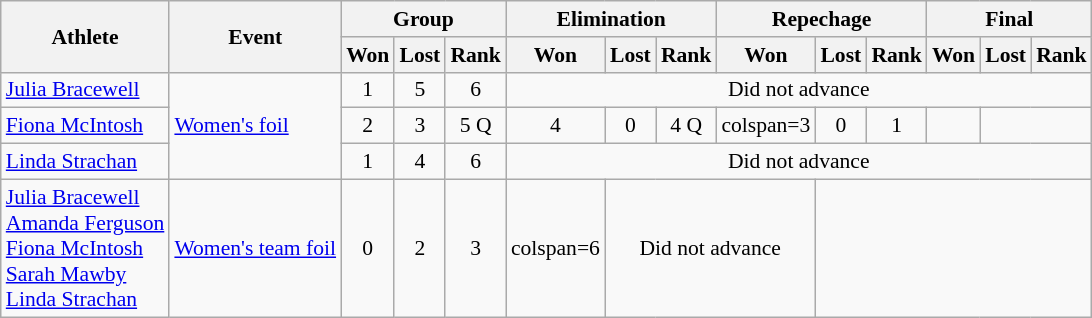<table class=wikitable style="font-size:90%">
<tr>
<th rowspan="2">Athlete</th>
<th rowspan="2">Event</th>
<th colspan="3">Group</th>
<th colspan="3">Elimination</th>
<th colspan="3">Repechage</th>
<th colspan="3">Final</th>
</tr>
<tr>
<th>Won</th>
<th>Lost</th>
<th>Rank</th>
<th>Won</th>
<th>Lost</th>
<th>Rank</th>
<th>Won</th>
<th>Lost</th>
<th>Rank</th>
<th>Won</th>
<th>Lost</th>
<th>Rank</th>
</tr>
<tr style="text-align:center;">
<td style="text-align:left;"><a href='#'>Julia Bracewell</a></td>
<td style="text-align:left;" rowspan=3><a href='#'>Women's foil</a></td>
<td>1</td>
<td>5</td>
<td>6</td>
<td colspan=9 style="text-align:center;">Did not advance</td>
</tr>
<tr style="text-align:center;">
<td style="text-align:left;"><a href='#'>Fiona McIntosh</a></td>
<td>2</td>
<td>3</td>
<td>5 Q</td>
<td>4</td>
<td>0</td>
<td>4 Q</td>
<td>colspan=3 </td>
<td>0</td>
<td>1</td>
<td></td>
</tr>
<tr style="text-align:center;">
<td style="text-align:left;"><a href='#'>Linda Strachan</a></td>
<td>1</td>
<td>4</td>
<td>6</td>
<td colspan=9 style="text-align:center;">Did not advance</td>
</tr>
<tr style="text-align:center;">
<td style="text-align:left;"><a href='#'>Julia Bracewell</a><br><a href='#'>Amanda Ferguson</a><br><a href='#'>Fiona McIntosh</a><br><a href='#'>Sarah Mawby</a><br><a href='#'>Linda Strachan</a></td>
<td style="text-align:left;"><a href='#'>Women's team foil</a></td>
<td>0</td>
<td>2</td>
<td>3</td>
<td>colspan=6</td>
<td colspan=3 style="text-align:center;">Did not advance</td>
</tr>
</table>
